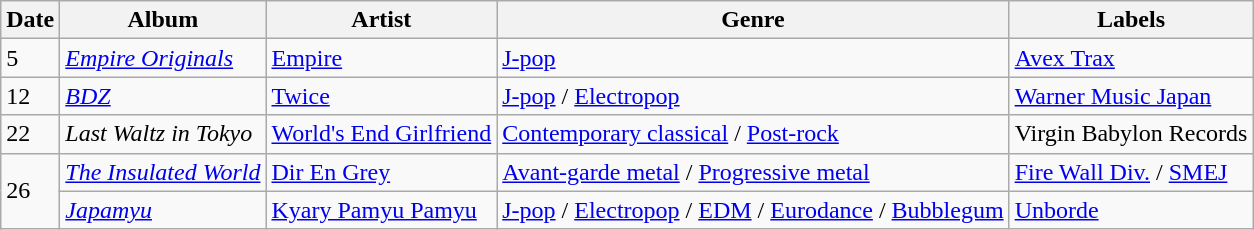<table class="wikitable">
<tr>
<th>Date</th>
<th>Album</th>
<th>Artist</th>
<th>Genre</th>
<th>Labels</th>
</tr>
<tr>
<td>5</td>
<td><em><a href='#'>Empire Originals</a></em></td>
<td><a href='#'>Empire</a></td>
<td><a href='#'>J-pop</a></td>
<td><a href='#'>Avex Trax</a></td>
</tr>
<tr>
<td>12</td>
<td><em><a href='#'>BDZ</a></em></td>
<td><a href='#'>Twice</a></td>
<td><a href='#'>J-pop</a> / <a href='#'>Electropop</a></td>
<td><a href='#'>Warner Music Japan</a></td>
</tr>
<tr>
<td>22</td>
<td><em>Last Waltz in Tokyo</em></td>
<td><a href='#'>World's End Girlfriend</a></td>
<td><a href='#'>Contemporary classical</a> / <a href='#'>Post-rock</a></td>
<td>Virgin Babylon Records</td>
</tr>
<tr>
<td rowspan="2">26</td>
<td><em><a href='#'>The Insulated World</a></em></td>
<td><a href='#'>Dir En Grey</a></td>
<td><a href='#'>Avant-garde metal</a> / <a href='#'>Progressive metal</a></td>
<td><a href='#'>Fire Wall Div.</a> / <a href='#'>SMEJ</a></td>
</tr>
<tr>
<td><em><a href='#'>Japamyu</a></em></td>
<td><a href='#'>Kyary Pamyu Pamyu</a></td>
<td><a href='#'>J-pop</a> / <a href='#'>Electropop</a> / <a href='#'>EDM</a> / <a href='#'>Eurodance</a> /  <a href='#'>Bubblegum</a></td>
<td><a href='#'>Unborde</a></td>
</tr>
</table>
